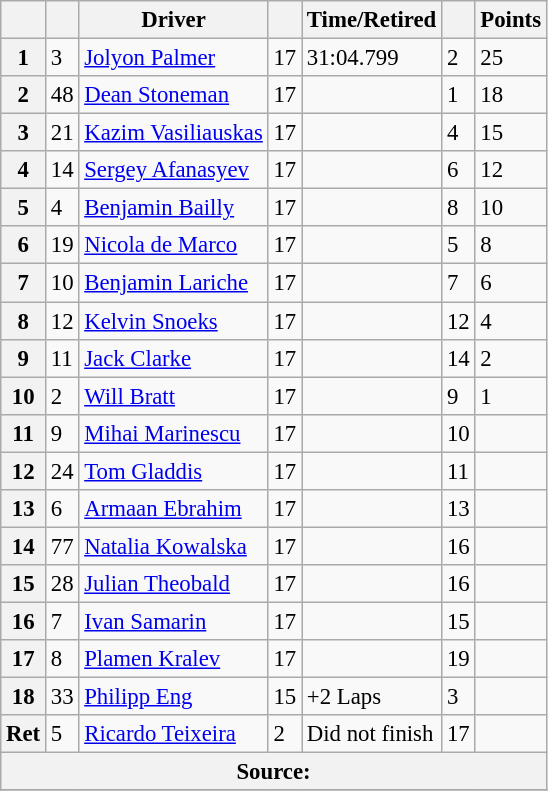<table class="wikitable" style="font-size:95%">
<tr>
<th scope="col"></th>
<th scope="col"></th>
<th scope="col">Driver</th>
<th scope="col"></th>
<th scope="col">Time/Retired</th>
<th scope="col"></th>
<th scope="col">Points</th>
</tr>
<tr>
<th scope="row">1</th>
<td>3</td>
<td><a href='#'>Jolyon Palmer</a></td>
<td>17</td>
<td>31:04.799</td>
<td>2</td>
<td>25</td>
</tr>
<tr>
<th scope="row">2</th>
<td>48</td>
<td><a href='#'>Dean Stoneman</a></td>
<td>17</td>
<td></td>
<td>1</td>
<td>18</td>
</tr>
<tr>
<th scope="row">3</th>
<td>21</td>
<td><a href='#'>Kazim Vasiliauskas</a></td>
<td>17</td>
<td></td>
<td>4</td>
<td>15</td>
</tr>
<tr>
<th scope="row">4</th>
<td>14</td>
<td><a href='#'>Sergey Afanasyev</a></td>
<td>17</td>
<td></td>
<td>6</td>
<td>12</td>
</tr>
<tr>
<th scope="row">5</th>
<td>4</td>
<td><a href='#'>Benjamin Bailly</a></td>
<td>17</td>
<td></td>
<td>8</td>
<td>10</td>
</tr>
<tr>
<th scope="row">6</th>
<td>19</td>
<td><a href='#'>Nicola de Marco</a></td>
<td>17</td>
<td></td>
<td>5</td>
<td>8</td>
</tr>
<tr>
<th scope="row">7</th>
<td>10</td>
<td><a href='#'>Benjamin Lariche</a></td>
<td>17</td>
<td></td>
<td>7</td>
<td>6</td>
</tr>
<tr>
<th scope="row">8</th>
<td>12</td>
<td><a href='#'>Kelvin Snoeks</a></td>
<td>17</td>
<td></td>
<td>12</td>
<td>4</td>
</tr>
<tr>
<th scope="row">9</th>
<td>11</td>
<td><a href='#'>Jack Clarke</a></td>
<td>17</td>
<td></td>
<td>14</td>
<td>2</td>
</tr>
<tr>
<th scope="row">10</th>
<td>2</td>
<td><a href='#'>Will Bratt</a></td>
<td>17</td>
<td></td>
<td>9</td>
<td>1</td>
</tr>
<tr>
<th scope="row">11</th>
<td>9</td>
<td><a href='#'>Mihai Marinescu</a></td>
<td>17</td>
<td></td>
<td>10</td>
<td></td>
</tr>
<tr>
<th scope="row">12</th>
<td>24</td>
<td><a href='#'>Tom Gladdis</a></td>
<td>17</td>
<td></td>
<td>11</td>
<td></td>
</tr>
<tr>
<th scope="row">13</th>
<td>6</td>
<td><a href='#'>Armaan Ebrahim</a></td>
<td>17</td>
<td></td>
<td>13</td>
<td></td>
</tr>
<tr>
<th scope="row">14</th>
<td>77</td>
<td><a href='#'>Natalia Kowalska</a></td>
<td>17</td>
<td></td>
<td>16</td>
<td></td>
</tr>
<tr>
<th scope="row">15</th>
<td>28</td>
<td><a href='#'>Julian Theobald</a></td>
<td>17</td>
<td></td>
<td>16</td>
<td></td>
</tr>
<tr>
<th scope="row">16</th>
<td>7</td>
<td><a href='#'>Ivan Samarin</a></td>
<td>17</td>
<td></td>
<td>15</td>
<td></td>
</tr>
<tr>
<th scope="row">17</th>
<td>8</td>
<td><a href='#'>Plamen Kralev</a></td>
<td>17</td>
<td></td>
<td>19</td>
<td></td>
</tr>
<tr>
<th scope="row">18</th>
<td>33</td>
<td><a href='#'>Philipp Eng</a></td>
<td>15</td>
<td>+2 Laps</td>
<td>3</td>
<td></td>
</tr>
<tr>
<th scope="row">Ret</th>
<td>5</td>
<td><a href='#'>Ricardo Teixeira</a></td>
<td>2</td>
<td>Did not finish</td>
<td>17</td>
<td></td>
</tr>
<tr>
<th colspan="7">Source:</th>
</tr>
<tr>
</tr>
</table>
